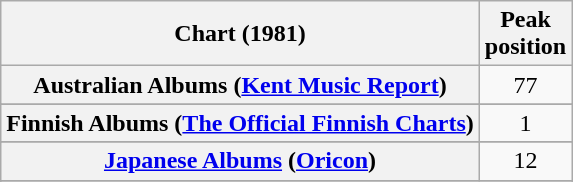<table class="wikitable sortable plainrowheaders">
<tr>
<th>Chart (1981)</th>
<th>Peak <br> position</th>
</tr>
<tr>
<th scope="row">Australian Albums (<a href='#'>Kent Music Report</a>)</th>
<td align="center">77</td>
</tr>
<tr>
</tr>
<tr>
<th scope="row">Finnish Albums (<a href='#'>The Official Finnish Charts</a>)</th>
<td align="center">1</td>
</tr>
<tr>
</tr>
<tr>
<th scope="row"><a href='#'>Japanese Albums</a> (<a href='#'>Oricon</a>)</th>
<td align="center">12</td>
</tr>
<tr>
</tr>
<tr>
</tr>
<tr>
</tr>
<tr>
</tr>
</table>
